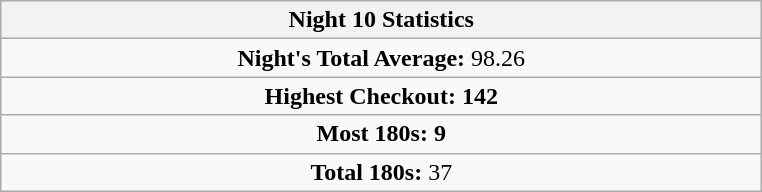<table class=wikitable style="text-align:center">
<tr>
<th width=500>Night 10 Statistics</th>
</tr>
<tr align=center>
<td colspan="3"><strong>Night's Total Average:</strong> 98.26</td>
</tr>
<tr align=center>
<td colspan="3"><strong>Highest Checkout:</strong>  <strong>142</strong></td>
</tr>
<tr align=center>
<td colspan="3"><strong>Most 180s:</strong>  <strong>9</strong></td>
</tr>
<tr align=center>
<td colspan="3"><strong>Total 180s:</strong> 37</td>
</tr>
</table>
